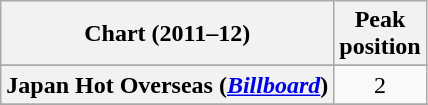<table class="wikitable sortable plainrowheaders">
<tr>
<th scope="col">Chart (2011–12)</th>
<th scope="col">Peak<br>position</th>
</tr>
<tr>
</tr>
<tr>
</tr>
<tr>
</tr>
<tr>
</tr>
<tr>
</tr>
<tr>
</tr>
<tr>
</tr>
<tr>
<th scope="row">Japan Hot Overseas (<em><a href='#'>Billboard</a></em>)</th>
<td style="text-align:center">2</td>
</tr>
<tr>
</tr>
<tr>
</tr>
<tr>
</tr>
<tr>
</tr>
<tr>
</tr>
<tr>
</tr>
<tr>
</tr>
<tr>
</tr>
<tr>
</tr>
<tr>
</tr>
<tr>
</tr>
<tr>
</tr>
</table>
